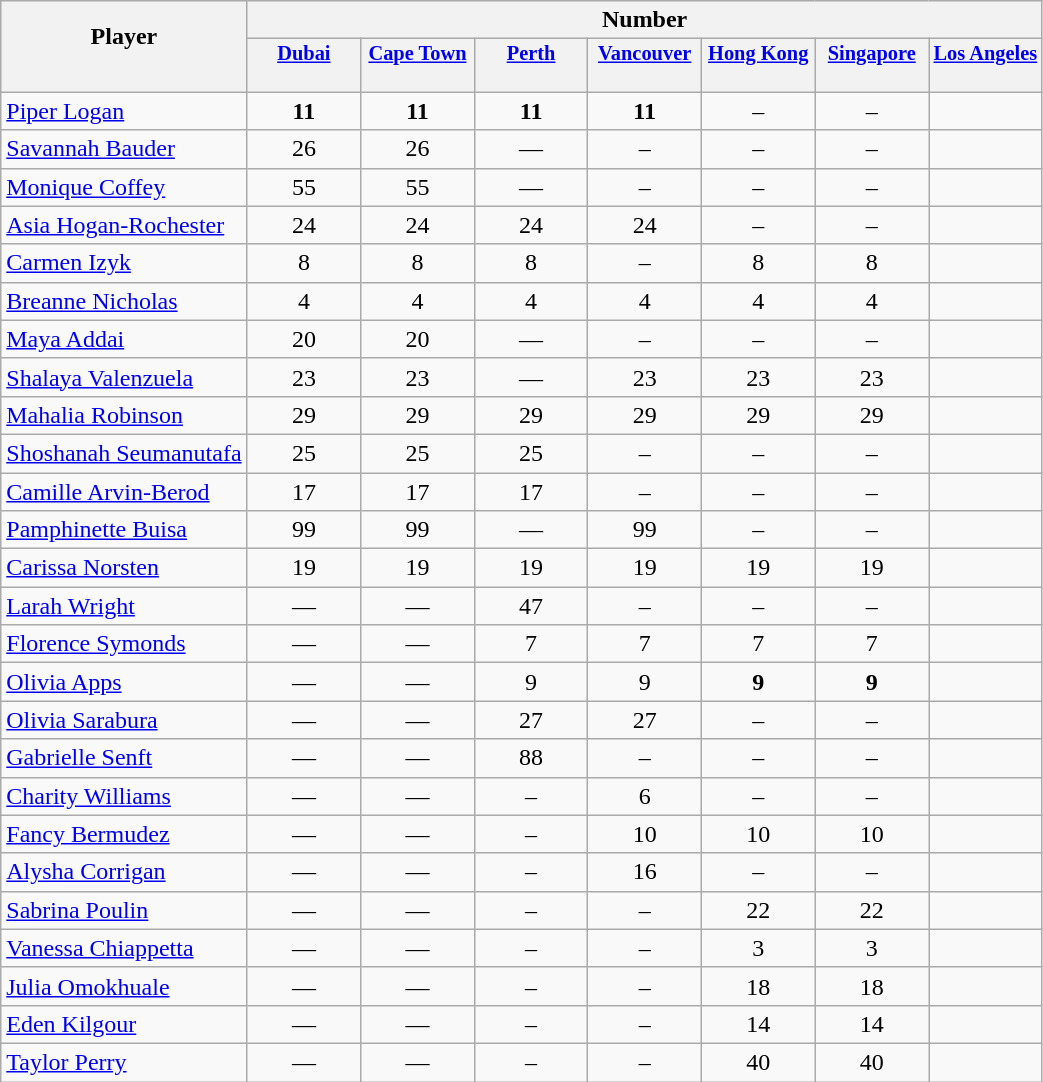<table class="wikitable sortable" style="text-align:center;">
<tr>
<th rowspan="2" style="border-bottom:0px;">Player</th>
<th colspan="7">Number</th>
</tr>
<tr>
<th valign="top" style="width:5.2em; border-bottom:0px; padding:2px; font-size:85%;"><a href='#'>Dubai</a></th>
<th valign="top" style="width:5.2em; border-bottom:0px; padding:2px; font-size:85%;"><a href='#'>Cape Town</a></th>
<th valign="top" style="width:5.2em; border-bottom:0px; padding:2px; font-size:85%;"><a href='#'>Perth</a></th>
<th valign="top" style="width:5.2em; border-bottom:0px; padding:2px; font-size:85%;"><a href='#'>Vancouver</a></th>
<th valign="top" style="width:5.2em; border-bottom:0px; padding:2px; font-size:85%;"><a href='#'>Hong Kong</a></th>
<th valign="top" style="width:5.2em; border-bottom:0px; padding:2px; font-size:85%;"><a href='#'>Singapore</a></th>
<th valign="top" style="width:5.2em; border-bottom:0px; padding:2px; font-size:85%;"><a href='#'>Los Angeles</a></th>
</tr>
<tr style="line-height:8px;">
<th style="border-top:0px;"> </th>
<th style="border-top:0px;"></th>
<th data-sort-type="number" style="border-top:0px;"></th>
<th data-sort-type="number" style="border-top:0px;"></th>
<th data-sort-type="number" style="border-top:0px;"></th>
<th data-sort-type="number" style="border-top:0px;"></th>
<th data-sort-type="number" style="border-top:0px;"></th>
<th data-sort-type="number" style="border-top:0px;"></th>
</tr>
<tr>
<td align="left"><a href='#'>Piper Logan</a></td>
<td><strong>11</strong></td>
<td><strong>11</strong></td>
<td><strong>11</strong></td>
<td><strong>11</strong></td>
<td>–</td>
<td>–</td>
<td></td>
</tr>
<tr>
<td align="left"><a href='#'>Savannah Bauder</a></td>
<td>26</td>
<td>26</td>
<td>—</td>
<td>–</td>
<td>–</td>
<td>–</td>
<td></td>
</tr>
<tr>
<td align="left"><a href='#'>Monique Coffey</a></td>
<td>55</td>
<td>55</td>
<td>—</td>
<td>–</td>
<td>–</td>
<td>–</td>
<td></td>
</tr>
<tr>
<td align="left"><a href='#'>Asia Hogan-Rochester</a></td>
<td>24</td>
<td>24</td>
<td>24</td>
<td>24</td>
<td>–</td>
<td>–</td>
<td></td>
</tr>
<tr>
<td align="left"><a href='#'>Carmen Izyk</a></td>
<td>8</td>
<td>8</td>
<td>8</td>
<td>–</td>
<td>8</td>
<td>8</td>
<td></td>
</tr>
<tr>
<td align="left"><a href='#'>Breanne Nicholas</a></td>
<td>4</td>
<td>4</td>
<td>4</td>
<td>4</td>
<td>4</td>
<td>4</td>
<td></td>
</tr>
<tr>
<td align="left"><a href='#'>Maya Addai</a></td>
<td>20</td>
<td>20</td>
<td>—</td>
<td>–</td>
<td>–</td>
<td>–</td>
<td></td>
</tr>
<tr>
<td align="left"><a href='#'>Shalaya Valenzuela</a></td>
<td>23</td>
<td>23</td>
<td>—</td>
<td>23</td>
<td>23</td>
<td>23</td>
<td></td>
</tr>
<tr>
<td align="left"><a href='#'>Mahalia Robinson</a></td>
<td>29</td>
<td>29</td>
<td>29</td>
<td>29</td>
<td>29</td>
<td>29</td>
<td></td>
</tr>
<tr>
<td align="left"><a href='#'>Shoshanah Seumanutafa</a></td>
<td>25</td>
<td>25</td>
<td>25</td>
<td>–</td>
<td>–</td>
<td>–</td>
<td></td>
</tr>
<tr>
<td align="left"><a href='#'>Camille Arvin-Berod</a></td>
<td>17</td>
<td>17</td>
<td>17</td>
<td>–</td>
<td>–</td>
<td>–</td>
<td></td>
</tr>
<tr>
<td align="left"><a href='#'>Pamphinette Buisa</a></td>
<td>99</td>
<td>99</td>
<td>—</td>
<td>99</td>
<td>–</td>
<td>–</td>
<td></td>
</tr>
<tr>
<td align="left"><a href='#'>Carissa Norsten</a></td>
<td>19</td>
<td>19</td>
<td>19</td>
<td>19</td>
<td>19</td>
<td>19</td>
<td></td>
</tr>
<tr>
<td align="left"><a href='#'>Larah Wright</a></td>
<td>—</td>
<td>—</td>
<td>47</td>
<td>–</td>
<td>–</td>
<td>–</td>
<td></td>
</tr>
<tr>
<td align="left"><a href='#'>Florence Symonds</a></td>
<td>—</td>
<td>—</td>
<td>7</td>
<td>7</td>
<td>7</td>
<td>7</td>
<td></td>
</tr>
<tr>
<td align="left"><a href='#'>Olivia Apps</a></td>
<td>—</td>
<td>—</td>
<td>9</td>
<td>9</td>
<td><strong>9</strong></td>
<td><strong>9</strong></td>
<td></td>
</tr>
<tr>
<td align="left"><a href='#'>Olivia Sarabura</a></td>
<td>—</td>
<td>—</td>
<td>27</td>
<td>27</td>
<td>–</td>
<td>–</td>
<td></td>
</tr>
<tr>
<td align="left"><a href='#'>Gabrielle Senft</a></td>
<td>—</td>
<td>—</td>
<td>88</td>
<td>–</td>
<td>–</td>
<td>–</td>
<td></td>
</tr>
<tr>
<td align="left"><a href='#'>Charity Williams</a></td>
<td>—</td>
<td>—</td>
<td>–</td>
<td>6</td>
<td>–</td>
<td>–</td>
<td></td>
</tr>
<tr>
<td align="left"><a href='#'>Fancy Bermudez</a></td>
<td>—</td>
<td>—</td>
<td>–</td>
<td>10</td>
<td>10</td>
<td>10</td>
<td></td>
</tr>
<tr>
<td align="left"><a href='#'>Alysha Corrigan</a></td>
<td>—</td>
<td>—</td>
<td>–</td>
<td>16</td>
<td>–</td>
<td>–</td>
<td></td>
</tr>
<tr>
<td align="left"><a href='#'>Sabrina Poulin</a></td>
<td>—</td>
<td>—</td>
<td>–</td>
<td>–</td>
<td>22</td>
<td>22</td>
<td></td>
</tr>
<tr>
<td align="left"><a href='#'>Vanessa Chiappetta</a></td>
<td>—</td>
<td>—</td>
<td>–</td>
<td>–</td>
<td>3</td>
<td>3</td>
<td></td>
</tr>
<tr>
<td align="left"><a href='#'>Julia Omokhuale</a></td>
<td>—</td>
<td>—</td>
<td>–</td>
<td>–</td>
<td>18</td>
<td>18</td>
<td></td>
</tr>
<tr>
<td align="left"><a href='#'>Eden Kilgour</a></td>
<td>—</td>
<td>—</td>
<td>–</td>
<td>–</td>
<td>14</td>
<td>14</td>
<td></td>
</tr>
<tr>
<td align="left"><a href='#'>Taylor Perry</a></td>
<td>—</td>
<td>—</td>
<td>–</td>
<td>–</td>
<td>40</td>
<td>40</td>
<td></td>
</tr>
</table>
